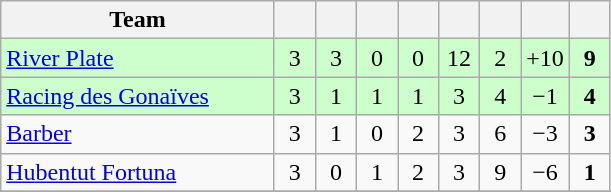<table class="wikitable" style="text-align: center;">
<tr>
<th width="175">Team</th>
<th width="20"></th>
<th width="20"></th>
<th width="20"></th>
<th width="20"></th>
<th width="20"></th>
<th width="20"></th>
<th width="20"></th>
<th width="20"></th>
</tr>
<tr bgcolor="#ccffcc">
<td align=left> <a href='#'>River Plate</a></td>
<td>3</td>
<td>3</td>
<td>0</td>
<td>0</td>
<td>12</td>
<td>2</td>
<td>+10</td>
<td><strong>9</strong></td>
</tr>
<tr bgcolor="#ccffcc">
<td align=left> <a href='#'>Racing des Gonaïves</a></td>
<td>3</td>
<td>1</td>
<td>1</td>
<td>1</td>
<td>3</td>
<td>4</td>
<td>−1</td>
<td><strong>4</strong></td>
</tr>
<tr>
<td align=left> <a href='#'>Barber</a></td>
<td>3</td>
<td>1</td>
<td>0</td>
<td>2</td>
<td>3</td>
<td>6</td>
<td>−3</td>
<td><strong>3</strong></td>
</tr>
<tr>
<td align=left> <a href='#'>Hubentut Fortuna</a></td>
<td>3</td>
<td>0</td>
<td>1</td>
<td>2</td>
<td>3</td>
<td>9</td>
<td>−6</td>
<td><strong>1</strong></td>
</tr>
<tr>
</tr>
</table>
